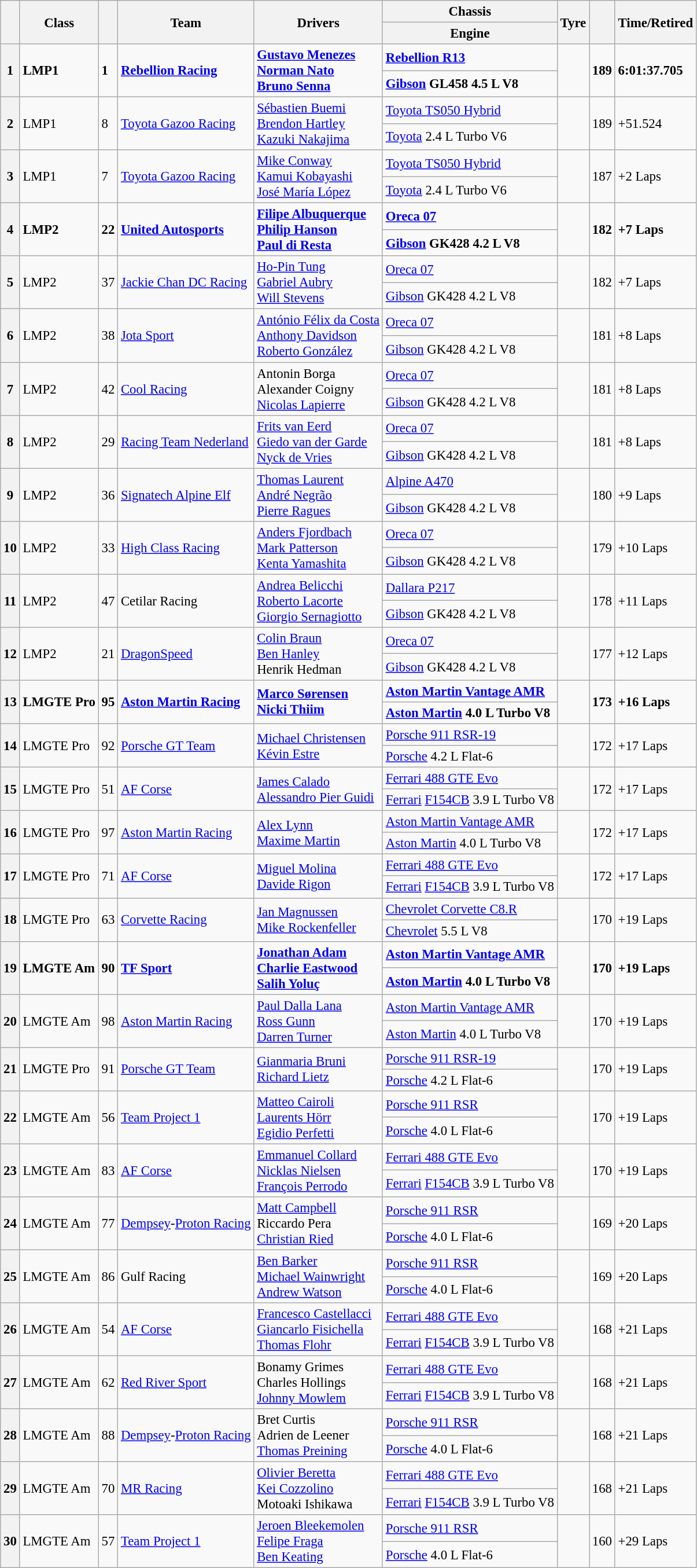<table class="wikitable" style="font-size: 95%;">
<tr>
<th rowspan=2></th>
<th rowspan=2>Class</th>
<th rowspan=2></th>
<th rowspan=2>Team</th>
<th rowspan=2>Drivers</th>
<th scope=col>Chassis</th>
<th rowspan=2>Tyre</th>
<th rowspan=2></th>
<th rowspan=2>Time/Retired</th>
</tr>
<tr>
<th>Engine</th>
</tr>
<tr style="font-weight:bold">
<th rowspan=2>1</th>
<td rowspan=2>LMP1</td>
<td rowspan=2>1</td>
<td rowspan=2> <a href='#'>Rebellion Racing</a></td>
<td rowspan=2> <a href='#'>Gustavo Menezes</a><br> <a href='#'>Norman Nato</a><br> <a href='#'>Bruno Senna</a></td>
<td><a href='#'>Rebellion R13</a></td>
<td rowspan=2></td>
<td rowspan=2>189</td>
<td rowspan=2>6:01:37.705</td>
</tr>
<tr style="font-weight:bold">
<td><a href='#'>Gibson</a> GL458 4.5 L V8</td>
</tr>
<tr>
<th rowspan=2>2</th>
<td rowspan=2>LMP1</td>
<td rowspan=2>8</td>
<td rowspan=2> <a href='#'>Toyota Gazoo Racing</a></td>
<td rowspan=2> <a href='#'>Sébastien Buemi</a><br> <a href='#'>Brendon Hartley</a><br> <a href='#'>Kazuki Nakajima</a></td>
<td><a href='#'>Toyota TS050 Hybrid</a></td>
<td rowspan=2></td>
<td rowspan=2>189</td>
<td rowspan=2>+51.524</td>
</tr>
<tr>
<td><a href='#'>Toyota</a> 2.4 L Turbo V6</td>
</tr>
<tr>
<th rowspan=2>3</th>
<td rowspan=2>LMP1</td>
<td rowspan=2>7</td>
<td rowspan=2> <a href='#'>Toyota Gazoo Racing</a></td>
<td rowspan=2> <a href='#'>Mike Conway</a><br> <a href='#'>Kamui Kobayashi</a><br> <a href='#'>José María López</a></td>
<td><a href='#'>Toyota TS050 Hybrid</a></td>
<td rowspan=2></td>
<td rowspan=2>187</td>
<td rowspan=2>+2 Laps</td>
</tr>
<tr>
<td><a href='#'>Toyota</a> 2.4 L Turbo V6</td>
</tr>
<tr style="font-weight:bold">
<th rowspan=2>4</th>
<td rowspan=2>LMP2</td>
<td rowspan=2>22</td>
<td rowspan=2> <a href='#'>United Autosports</a></td>
<td rowspan=2> <a href='#'>Filipe Albuquerque</a><br> <a href='#'>Philip Hanson</a><br> <a href='#'>Paul di Resta</a></td>
<td><a href='#'>Oreca 07</a></td>
<td rowspan=2></td>
<td rowspan=2>182</td>
<td rowspan=2>+7 Laps</td>
</tr>
<tr style="font-weight:bold">
<td><a href='#'>Gibson</a> GK428 4.2 L V8</td>
</tr>
<tr>
<th rowspan=2>5</th>
<td rowspan=2>LMP2</td>
<td rowspan=2>37</td>
<td rowspan=2> <a href='#'>Jackie Chan DC Racing</a></td>
<td rowspan=2> <a href='#'>Ho-Pin Tung</a><br> <a href='#'>Gabriel Aubry</a><br> <a href='#'>Will Stevens</a></td>
<td><a href='#'>Oreca 07</a></td>
<td rowspan=2></td>
<td rowspan=2>182</td>
<td rowspan=2>+7 Laps</td>
</tr>
<tr>
<td><a href='#'>Gibson</a> GK428 4.2 L V8</td>
</tr>
<tr>
<th rowspan=2>6</th>
<td rowspan=2>LMP2</td>
<td rowspan=2>38</td>
<td rowspan=2> <a href='#'>Jota Sport</a></td>
<td rowspan=2> <a href='#'>António Félix da Costa</a><br> <a href='#'>Anthony Davidson</a><br> <a href='#'>Roberto González</a></td>
<td><a href='#'>Oreca 07</a></td>
<td rowspan=2></td>
<td rowspan=2>181</td>
<td rowspan=2>+8 Laps</td>
</tr>
<tr>
<td><a href='#'>Gibson</a> GK428 4.2 L V8</td>
</tr>
<tr>
<th rowspan=2>7</th>
<td rowspan=2>LMP2</td>
<td rowspan=2>42</td>
<td rowspan=2> <a href='#'>Cool Racing</a></td>
<td rowspan=2> Antonin Borga<br> Alexander Coigny<br> <a href='#'>Nicolas Lapierre</a></td>
<td><a href='#'>Oreca 07</a></td>
<td rowspan=2></td>
<td rowspan=2>181</td>
<td rowspan=2>+8 Laps</td>
</tr>
<tr>
<td><a href='#'>Gibson</a> GK428 4.2 L V8</td>
</tr>
<tr>
<th rowspan=2>8</th>
<td rowspan=2>LMP2</td>
<td rowspan=2>29</td>
<td rowspan=2> <a href='#'>Racing Team Nederland</a></td>
<td rowspan=2> <a href='#'>Frits van Eerd</a> <br> <a href='#'>Giedo van der Garde</a><br> <a href='#'>Nyck de Vries</a></td>
<td><a href='#'>Oreca 07</a></td>
<td rowspan=2></td>
<td rowspan=2>181</td>
<td rowspan=2>+8 Laps</td>
</tr>
<tr>
<td><a href='#'>Gibson</a> GK428 4.2 L V8</td>
</tr>
<tr>
<th rowspan=2>9</th>
<td rowspan=2>LMP2</td>
<td rowspan=2>36</td>
<td rowspan=2> <a href='#'>Signatech Alpine Elf</a></td>
<td rowspan=2> <a href='#'>Thomas Laurent</a><br> <a href='#'>André Negrão</a><br> <a href='#'>Pierre Ragues</a></td>
<td><a href='#'>Alpine A470</a></td>
<td rowspan=2></td>
<td rowspan=2>180</td>
<td rowspan=2>+9 Laps</td>
</tr>
<tr>
<td><a href='#'>Gibson</a> GK428 4.2 L V8</td>
</tr>
<tr>
<th rowspan=2>10</th>
<td rowspan=2>LMP2</td>
<td rowspan=2>33</td>
<td rowspan=2> <a href='#'>High Class Racing</a></td>
<td rowspan=2> <a href='#'>Anders Fjordbach</a><br> <a href='#'>Mark Patterson</a><br> <a href='#'>Kenta Yamashita</a></td>
<td><a href='#'>Oreca 07</a></td>
<td rowspan=2></td>
<td rowspan=2>179</td>
<td rowspan=2>+10 Laps</td>
</tr>
<tr>
<td><a href='#'>Gibson</a> GK428 4.2 L V8</td>
</tr>
<tr>
<th rowspan=2>11</th>
<td rowspan=2>LMP2</td>
<td rowspan=2>47</td>
<td rowspan=2> Cetilar Racing</td>
<td rowspan=2> <a href='#'>Andrea Belicchi</a><br> <a href='#'>Roberto Lacorte</a><br> <a href='#'>Giorgio Sernagiotto</a></td>
<td><a href='#'>Dallara P217</a></td>
<td rowspan=2></td>
<td rowspan=2>178</td>
<td rowspan=2>+11 Laps</td>
</tr>
<tr>
<td><a href='#'>Gibson</a> GK428 4.2 L V8</td>
</tr>
<tr>
<th rowspan=2>12</th>
<td rowspan=2>LMP2</td>
<td rowspan=2>21</td>
<td rowspan=2> <a href='#'>DragonSpeed</a></td>
<td rowspan=2> <a href='#'>Colin Braun</a><br> <a href='#'>Ben Hanley</a><br> Henrik Hedman</td>
<td><a href='#'>Oreca 07</a></td>
<td rowspan=2></td>
<td rowspan=2>177</td>
<td rowspan=2>+12 Laps</td>
</tr>
<tr>
<td><a href='#'>Gibson</a> GK428 4.2 L V8</td>
</tr>
<tr style="font-weight:bold">
<th rowspan=2>13</th>
<td rowspan=2>LMGTE Pro</td>
<td rowspan=2>95</td>
<td rowspan=2> <a href='#'>Aston Martin Racing</a></td>
<td rowspan=2> <a href='#'>Marco Sørensen</a><br> <a href='#'>Nicki Thiim</a></td>
<td><a href='#'>Aston Martin Vantage AMR</a></td>
<td rowspan=2></td>
<td rowspan=2>173</td>
<td rowspan=2>+16 Laps</td>
</tr>
<tr style="font-weight:bold">
<td><a href='#'>Aston Martin</a> 4.0 L Turbo V8</td>
</tr>
<tr>
<th rowspan=2>14</th>
<td rowspan=2>LMGTE Pro</td>
<td rowspan=2>92</td>
<td rowspan=2> <a href='#'>Porsche GT Team</a></td>
<td rowspan=2> <a href='#'>Michael Christensen</a><br> <a href='#'>Kévin Estre</a></td>
<td><a href='#'>Porsche 911 RSR-19</a></td>
<td rowspan=2></td>
<td rowspan=2>172</td>
<td rowspan=2>+17 Laps</td>
</tr>
<tr>
<td><a href='#'>Porsche</a> 4.2 L Flat-6</td>
</tr>
<tr>
<th rowspan=2>15</th>
<td rowspan=2>LMGTE Pro</td>
<td rowspan=2>51</td>
<td rowspan=2> <a href='#'>AF Corse</a></td>
<td rowspan=2> <a href='#'>James Calado</a><br> <a href='#'>Alessandro Pier Guidi</a></td>
<td><a href='#'>Ferrari 488 GTE Evo</a></td>
<td rowspan=2></td>
<td rowspan=2>172</td>
<td rowspan=2>+17 Laps</td>
</tr>
<tr>
<td><a href='#'>Ferrari</a> <a href='#'>F154CB</a> 3.9 L Turbo V8</td>
</tr>
<tr>
<th rowspan=2>16</th>
<td rowspan=2>LMGTE Pro</td>
<td rowspan=2>97</td>
<td rowspan=2> <a href='#'>Aston Martin Racing</a></td>
<td rowspan=2> <a href='#'>Alex Lynn</a><br> <a href='#'>Maxime Martin</a></td>
<td><a href='#'>Aston Martin Vantage AMR</a></td>
<td rowspan=2></td>
<td rowspan=2>172</td>
<td rowspan=2>+17 Laps</td>
</tr>
<tr>
<td><a href='#'>Aston Martin</a> 4.0 L Turbo V8</td>
</tr>
<tr>
<th rowspan=2>17</th>
<td rowspan=2>LMGTE Pro</td>
<td rowspan=2>71</td>
<td rowspan=2> <a href='#'>AF Corse</a></td>
<td rowspan=2> <a href='#'>Miguel Molina</a><br> <a href='#'>Davide Rigon</a></td>
<td><a href='#'>Ferrari 488 GTE Evo</a></td>
<td rowspan=2></td>
<td rowspan=2>172</td>
<td rowspan=2>+17 Laps</td>
</tr>
<tr>
<td><a href='#'>Ferrari</a> <a href='#'>F154CB</a> 3.9 L Turbo V8</td>
</tr>
<tr>
<th rowspan=2>18</th>
<td rowspan=2>LMGTE Pro</td>
<td rowspan=2>63</td>
<td rowspan=2> <a href='#'>Corvette Racing</a></td>
<td rowspan=2> <a href='#'>Jan Magnussen</a><br> <a href='#'>Mike Rockenfeller</a></td>
<td><a href='#'>Chevrolet Corvette C8.R</a></td>
<td rowspan=2></td>
<td rowspan=2>170</td>
<td rowspan=2>+19 Laps</td>
</tr>
<tr>
<td><a href='#'>Chevrolet</a> 5.5 L V8</td>
</tr>
<tr style="font-weight:bold">
<th rowspan=2>19</th>
<td rowspan=2>LMGTE Am</td>
<td rowspan=2>90</td>
<td rowspan=2> <a href='#'>TF Sport</a></td>
<td rowspan=2> <a href='#'>Jonathan Adam</a><br> <a href='#'>Charlie Eastwood</a><br> <a href='#'>Salih Yoluç</a></td>
<td><a href='#'>Aston Martin Vantage AMR</a></td>
<td rowspan=2></td>
<td rowspan=2>170</td>
<td rowspan=2>+19 Laps</td>
</tr>
<tr style="font-weight:bold">
<td><a href='#'>Aston Martin</a> 4.0 L Turbo V8</td>
</tr>
<tr>
<th rowspan=2>20</th>
<td rowspan=2>LMGTE Am</td>
<td rowspan=2>98</td>
<td rowspan=2> <a href='#'>Aston Martin Racing</a></td>
<td rowspan=2> <a href='#'>Paul Dalla Lana</a><br> <a href='#'>Ross Gunn</a><br> <a href='#'>Darren Turner</a></td>
<td><a href='#'>Aston Martin Vantage AMR</a></td>
<td rowspan=2></td>
<td rowspan=2>170</td>
<td rowspan=2>+19 Laps</td>
</tr>
<tr>
<td><a href='#'>Aston Martin</a> 4.0 L Turbo V8</td>
</tr>
<tr>
<th rowspan=2>21</th>
<td rowspan=2>LMGTE Pro</td>
<td rowspan=2>91</td>
<td rowspan=2> <a href='#'>Porsche GT Team</a></td>
<td rowspan=2> <a href='#'>Gianmaria Bruni</a><br> <a href='#'>Richard Lietz</a></td>
<td><a href='#'>Porsche 911 RSR-19</a></td>
<td rowspan=2></td>
<td rowspan=2>170</td>
<td rowspan=2>+19 Laps</td>
</tr>
<tr>
<td><a href='#'>Porsche</a> 4.2 L Flat-6</td>
</tr>
<tr>
<th rowspan=2>22</th>
<td rowspan=2>LMGTE Am</td>
<td rowspan=2>56</td>
<td rowspan=2> <a href='#'>Team Project 1</a></td>
<td rowspan=2> <a href='#'>Matteo Cairoli</a><br> <a href='#'>Laurents Hörr</a><br> <a href='#'>Egidio Perfetti</a></td>
<td><a href='#'>Porsche 911 RSR</a></td>
<td rowspan=2></td>
<td rowspan=2>170</td>
<td rowspan=2>+19 Laps</td>
</tr>
<tr>
<td><a href='#'>Porsche</a> 4.0 L Flat-6</td>
</tr>
<tr>
<th rowspan=2>23</th>
<td rowspan=2>LMGTE Am</td>
<td rowspan=2>83</td>
<td rowspan=2> <a href='#'>AF Corse</a></td>
<td rowspan=2> <a href='#'>Emmanuel Collard</a><br> <a href='#'>Nicklas Nielsen</a><br> <a href='#'>François Perrodo</a></td>
<td><a href='#'>Ferrari 488 GTE Evo</a></td>
<td rowspan=2></td>
<td rowspan=2>170</td>
<td rowspan=2>+19 Laps</td>
</tr>
<tr>
<td><a href='#'>Ferrari</a> <a href='#'>F154CB</a> 3.9 L Turbo V8</td>
</tr>
<tr>
<th rowspan=2>24</th>
<td rowspan=2>LMGTE Am</td>
<td rowspan=2>77</td>
<td rowspan=2> <a href='#'>Dempsey</a>-<a href='#'>Proton Racing</a></td>
<td rowspan=2> <a href='#'>Matt Campbell</a><br> Riccardo Pera<br> <a href='#'>Christian Ried</a></td>
<td><a href='#'>Porsche 911 RSR</a></td>
<td rowspan=2></td>
<td rowspan=2>169</td>
<td rowspan=2>+20 Laps</td>
</tr>
<tr>
<td><a href='#'>Porsche</a> 4.0 L Flat-6</td>
</tr>
<tr>
<th rowspan=2>25</th>
<td rowspan=2>LMGTE Am</td>
<td rowspan=2>86</td>
<td rowspan=2> Gulf Racing</td>
<td rowspan=2> <a href='#'>Ben Barker</a><br> <a href='#'>Michael Wainwright</a><br> <a href='#'>Andrew Watson</a></td>
<td><a href='#'>Porsche 911 RSR</a></td>
<td rowspan=2></td>
<td rowspan=2>169</td>
<td rowspan=2>+20 Laps</td>
</tr>
<tr>
<td><a href='#'>Porsche</a> 4.0 L Flat-6</td>
</tr>
<tr>
<th rowspan=2>26</th>
<td rowspan=2>LMGTE Am</td>
<td rowspan=2>54</td>
<td rowspan=2> <a href='#'>AF Corse</a></td>
<td rowspan=2> <a href='#'>Francesco Castellacci</a><br> <a href='#'>Giancarlo Fisichella</a><br> <a href='#'>Thomas Flohr</a></td>
<td><a href='#'>Ferrari 488 GTE Evo</a></td>
<td rowspan=2></td>
<td rowspan=2>168</td>
<td rowspan=2>+21 Laps</td>
</tr>
<tr>
<td><a href='#'>Ferrari</a> <a href='#'>F154CB</a> 3.9 L Turbo V8</td>
</tr>
<tr>
<th rowspan=2>27</th>
<td rowspan=2>LMGTE Am</td>
<td rowspan=2>62</td>
<td rowspan=2> <a href='#'>Red River Sport</a></td>
<td rowspan=2> Bonamy Grimes<br> Charles Hollings<br> <a href='#'>Johnny Mowlem</a></td>
<td><a href='#'>Ferrari 488 GTE Evo</a></td>
<td rowspan=2></td>
<td rowspan=2>168</td>
<td rowspan=2>+21 Laps</td>
</tr>
<tr>
<td><a href='#'>Ferrari</a> <a href='#'>F154CB</a> 3.9 L Turbo V8</td>
</tr>
<tr>
<th rowspan=2>28</th>
<td rowspan=2>LMGTE Am</td>
<td rowspan=2>88</td>
<td rowspan=2> <a href='#'>Dempsey</a>-<a href='#'>Proton Racing</a></td>
<td rowspan=2> Bret Curtis<br> Adrien de Leener<br> <a href='#'>Thomas Preining</a></td>
<td><a href='#'>Porsche 911 RSR</a></td>
<td rowspan=2></td>
<td rowspan=2>168</td>
<td rowspan=2>+21 Laps</td>
</tr>
<tr>
<td><a href='#'>Porsche</a> 4.0 L Flat-6</td>
</tr>
<tr>
<th rowspan=2>29</th>
<td rowspan=2>LMGTE Am</td>
<td rowspan=2>70</td>
<td rowspan=2> <a href='#'>MR Racing</a></td>
<td rowspan=2> <a href='#'>Olivier Beretta</a><br> <a href='#'>Kei Cozzolino</a><br> Motoaki Ishikawa</td>
<td><a href='#'>Ferrari 488 GTE Evo</a></td>
<td rowspan=2></td>
<td rowspan=2>168</td>
<td rowspan=2>+21 Laps</td>
</tr>
<tr>
<td><a href='#'>Ferrari</a> <a href='#'>F154CB</a> 3.9 L Turbo V8</td>
</tr>
<tr>
<th rowspan=2>30</th>
<td rowspan=2>LMGTE Am</td>
<td rowspan=2>57</td>
<td rowspan=2> <a href='#'>Team Project 1</a></td>
<td rowspan=2> <a href='#'>Jeroen Bleekemolen</a><br> <a href='#'>Felipe Fraga</a><br> <a href='#'>Ben Keating</a></td>
<td><a href='#'>Porsche 911 RSR</a></td>
<td rowspan=2></td>
<td rowspan=2>160</td>
<td rowspan=2>+29 Laps</td>
</tr>
<tr>
<td><a href='#'>Porsche</a> 4.0 L Flat-6</td>
</tr>
</table>
